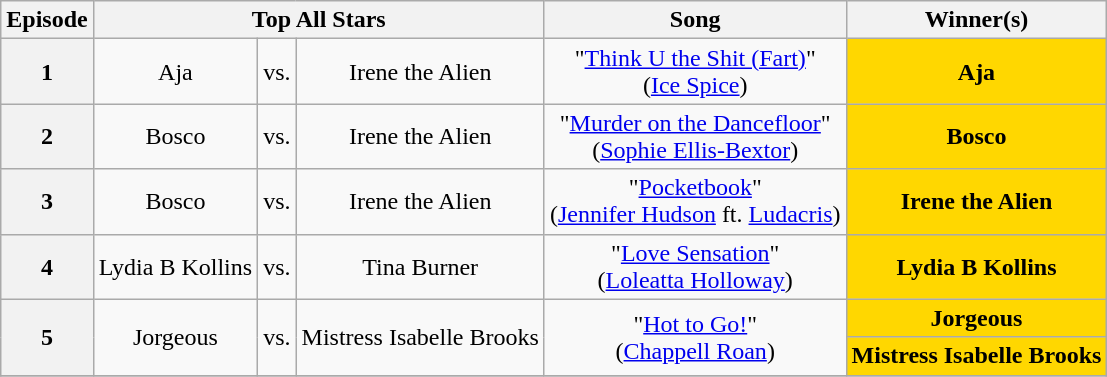<table class="wikitable" style="text-align:center">
<tr>
<th scope="col">Episode</th>
<th colspan="3" scope="col">Top All Stars</th>
<th scope="col">Song</th>
<th scope="col">Winner(s)</th>
</tr>
<tr>
<th scope="row">1</th>
<td>Aja</td>
<td>vs.</td>
<td nowrap>Irene the Alien</td>
<td>"<a href='#'>Think U the Shit (Fart)</a>"<br>(<a href='#'>Ice Spice</a>)</td>
<td bgcolor="gold"><strong>Aja</strong></td>
</tr>
<tr>
<th scope="row">2</th>
<td>Bosco</td>
<td>vs.</td>
<td>Irene the Alien</td>
<td>"<a href='#'>Murder on the Dancefloor</a>"<br>(<a href='#'>Sophie Ellis-Bextor</a>)</td>
<td bgcolor="gold"><strong>Bosco</strong></td>
</tr>
<tr>
<th scope="row">3</th>
<td>Bosco</td>
<td>vs.</td>
<td>Irene the Alien</td>
<td nowrap>"<a href='#'>Pocketbook</a>"<br>(<a href='#'>Jennifer Hudson</a> ft. <a href='#'>Ludacris</a>)</td>
<td bgcolor="gold" nowrap><strong>Irene the Alien</strong></td>
</tr>
<tr>
<th scope="row">4</th>
<td nowrap>Lydia B Kollins</td>
<td>vs.</td>
<td>Tina Burner</td>
<td>"<a href='#'>Love Sensation</a>"<br>(<a href='#'>Loleatta Holloway</a>)</td>
<td bgcolor="gold"><strong>Lydia B Kollins</strong></td>
</tr>
<tr>
<th rowspan="2">5</th>
<td rowspan="2">Jorgeous</td>
<td rowspan="2">vs.</td>
<td rowspan="2">Mistress Isabelle Brooks</td>
<td rowspan="2">"<a href='#'>Hot to Go!</a>"<br>(<a href='#'>Chappell Roan</a>)</td>
<td bgcolor="gold"><strong>Jorgeous</strong></td>
</tr>
<tr>
<td bgcolor="gold"><strong>Mistress Isabelle Brooks</strong></td>
</tr>
<tr>
</tr>
</table>
